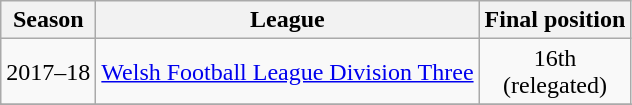<table class="wikitable" style="text-align: center">
<tr>
<th>Season</th>
<th>League</th>
<th>Final position</th>
</tr>
<tr>
<td>2017–18</td>
<td><a href='#'>Welsh Football League Division Three</a></td>
<td>16th<br>(relegated)</td>
</tr>
<tr>
</tr>
<tr>
</tr>
</table>
